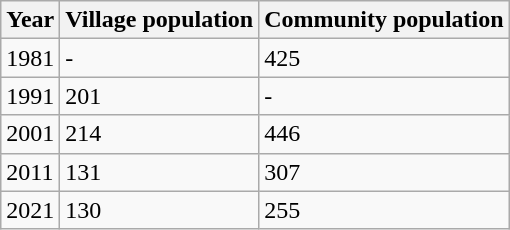<table class="wikitable">
<tr>
<th>Year</th>
<th>Village population</th>
<th>Community population</th>
</tr>
<tr>
<td>1981</td>
<td>-</td>
<td>425</td>
</tr>
<tr>
<td>1991</td>
<td>201</td>
<td>-</td>
</tr>
<tr>
<td>2001</td>
<td>214</td>
<td>446</td>
</tr>
<tr>
<td>2011</td>
<td>131</td>
<td>307</td>
</tr>
<tr>
<td>2021</td>
<td>130</td>
<td>255</td>
</tr>
</table>
